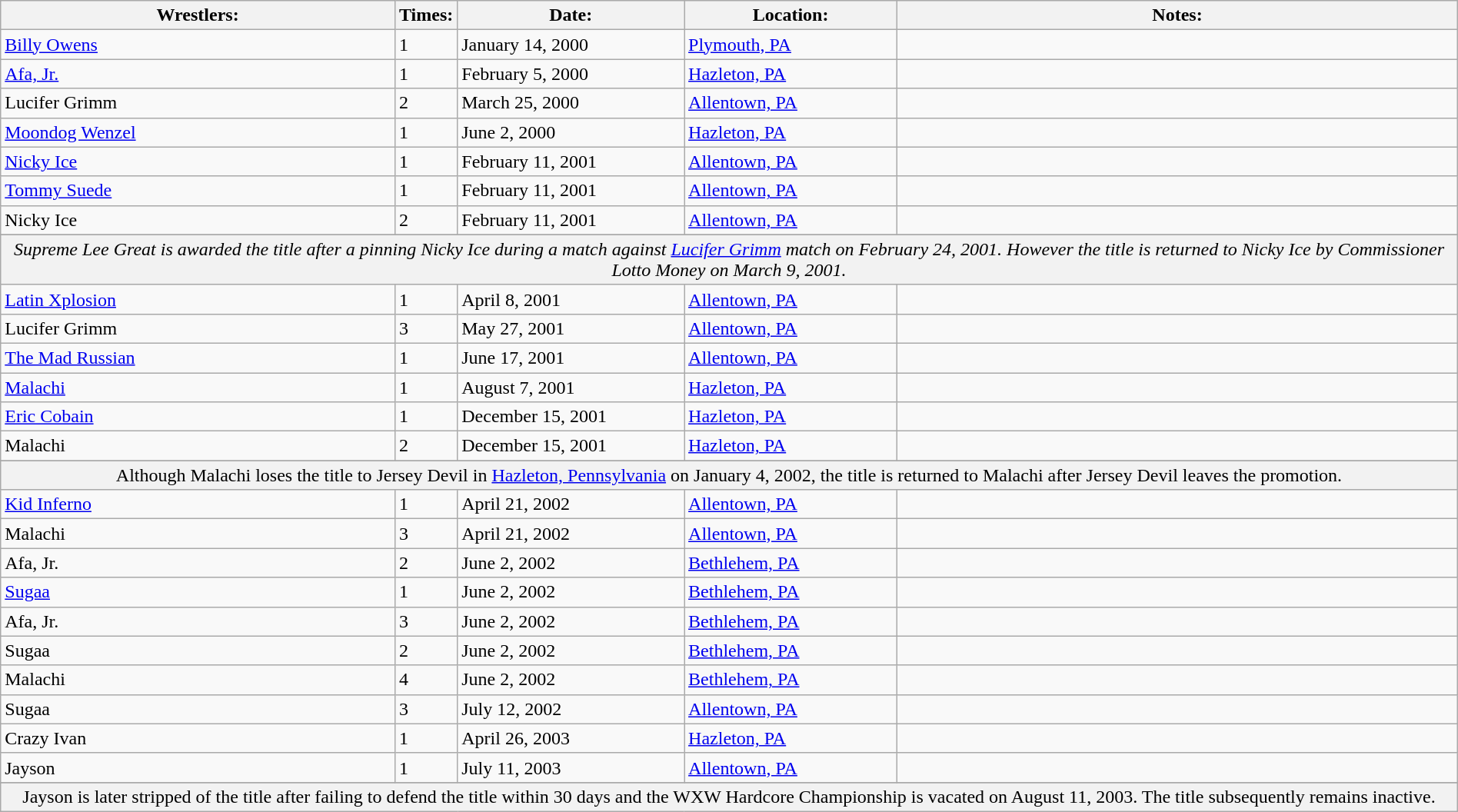<table class="wikitable" width=100%>
<tr>
<th width=28%>Wrestlers:</th>
<th width=1%>Times:</th>
<th width=16%>Date:</th>
<th width=15%>Location:</th>
<th width=40%>Notes:</th>
</tr>
<tr>
<td><a href='#'>Billy Owens</a></td>
<td>1</td>
<td>January 14, 2000</td>
<td><a href='#'>Plymouth, PA</a></td>
<td></td>
</tr>
<tr>
<td><a href='#'>Afa, Jr.</a></td>
<td>1</td>
<td>February 5, 2000</td>
<td><a href='#'>Hazleton, PA</a></td>
<td></td>
</tr>
<tr>
<td>Lucifer Grimm</td>
<td>2</td>
<td>March 25, 2000</td>
<td><a href='#'>Allentown, PA</a></td>
<td></td>
</tr>
<tr>
<td><a href='#'>Moondog Wenzel</a></td>
<td>1</td>
<td>June 2, 2000</td>
<td><a href='#'>Hazleton, PA</a></td>
<td></td>
</tr>
<tr>
<td><a href='#'>Nicky Ice</a></td>
<td>1</td>
<td>February 11, 2001</td>
<td><a href='#'>Allentown, PA</a></td>
<td></td>
</tr>
<tr>
<td><a href='#'>Tommy Suede</a></td>
<td>1</td>
<td>February 11, 2001</td>
<td><a href='#'>Allentown, PA</a></td>
<td></td>
</tr>
<tr>
<td>Nicky Ice</td>
<td>2</td>
<td>February 11, 2001</td>
<td><a href='#'>Allentown, PA</a></td>
<td></td>
</tr>
<tr>
</tr>
<tr style="background: #f2f2f2;">
<td colspan="5" style="text-align:center;"><em>Supreme Lee Great is awarded the title after a pinning Nicky Ice during a match against <a href='#'>Lucifer Grimm</a> match on February 24, 2001. However the title is returned to Nicky Ice by Commissioner Lotto Money on March 9, 2001.</td>
</tr>
<tr>
<td><a href='#'>Latin Xplosion</a></td>
<td>1</td>
<td>April 8, 2001</td>
<td><a href='#'>Allentown, PA</a></td>
<td></td>
</tr>
<tr>
<td>Lucifer Grimm</td>
<td>3</td>
<td>May 27, 2001</td>
<td><a href='#'>Allentown, PA</a></td>
<td></td>
</tr>
<tr>
<td><a href='#'>The Mad Russian</a></td>
<td>1</td>
<td>June 17, 2001</td>
<td><a href='#'>Allentown, PA</a></td>
<td></td>
</tr>
<tr>
<td><a href='#'>Malachi</a></td>
<td>1</td>
<td>August 7, 2001</td>
<td><a href='#'>Hazleton, PA</a></td>
<td></td>
</tr>
<tr>
<td><a href='#'>Eric Cobain</a></td>
<td>1</td>
<td>December 15, 2001</td>
<td><a href='#'>Hazleton, PA</a></td>
<td></td>
</tr>
<tr>
<td>Malachi</td>
<td>2</td>
<td>December 15, 2001</td>
<td><a href='#'>Hazleton, PA</a></td>
<td></td>
</tr>
<tr>
</tr>
<tr style="background: #f2f2f2;">
<td colspan="5" style="text-align:center;"></em>Although Malachi loses the title to Jersey Devil in <a href='#'>Hazleton, Pennsylvania</a> on January 4, 2002, the title is returned to Malachi after Jersey Devil leaves the promotion.<em></td>
</tr>
<tr>
<td><a href='#'>Kid Inferno</a></td>
<td>1</td>
<td>April 21, 2002</td>
<td><a href='#'>Allentown, PA</a></td>
<td></td>
</tr>
<tr>
<td>Malachi</td>
<td>3</td>
<td>April 21, 2002</td>
<td><a href='#'>Allentown, PA</a></td>
<td></td>
</tr>
<tr>
<td>Afa, Jr.</td>
<td>2</td>
<td>June 2, 2002</td>
<td><a href='#'>Bethlehem, PA</a></td>
<td></td>
</tr>
<tr>
<td><a href='#'>Sugaa</a></td>
<td>1</td>
<td>June 2, 2002</td>
<td><a href='#'>Bethlehem, PA</a></td>
<td></td>
</tr>
<tr>
<td>Afa, Jr.</td>
<td>3</td>
<td>June 2, 2002</td>
<td><a href='#'>Bethlehem, PA</a></td>
<td></td>
</tr>
<tr>
<td>Sugaa</td>
<td>2</td>
<td>June 2, 2002</td>
<td><a href='#'>Bethlehem, PA</a></td>
<td></td>
</tr>
<tr>
<td>Malachi</td>
<td>4</td>
<td>June 2, 2002</td>
<td><a href='#'>Bethlehem, PA</a></td>
<td></td>
</tr>
<tr>
<td>Sugaa</td>
<td>3</td>
<td>July 12, 2002</td>
<td><a href='#'>Allentown, PA</a></td>
<td></td>
</tr>
<tr>
<td>Crazy Ivan</td>
<td>1</td>
<td>April 26, 2003</td>
<td><a href='#'>Hazleton, PA</a></td>
<td></td>
</tr>
<tr>
<td>Jayson</td>
<td>1</td>
<td>July 11, 2003</td>
<td><a href='#'>Allentown, PA</a></td>
<td></td>
</tr>
<tr>
</tr>
<tr style="background: #f2f2f2;">
<td colspan="5" style="text-align:center;"></em>Jayson is later stripped of the title after failing to defend the title within 30 days and the WXW Hardcore Championship is vacated on August 11, 2003. The title subsequently remains inactive.<em></td>
</tr>
</table>
